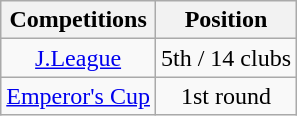<table class="wikitable" style="text-align:center;">
<tr>
<th>Competitions</th>
<th>Position</th>
</tr>
<tr>
<td><a href='#'>J.League</a></td>
<td>5th / 14 clubs</td>
</tr>
<tr>
<td><a href='#'>Emperor's Cup</a></td>
<td>1st round</td>
</tr>
</table>
